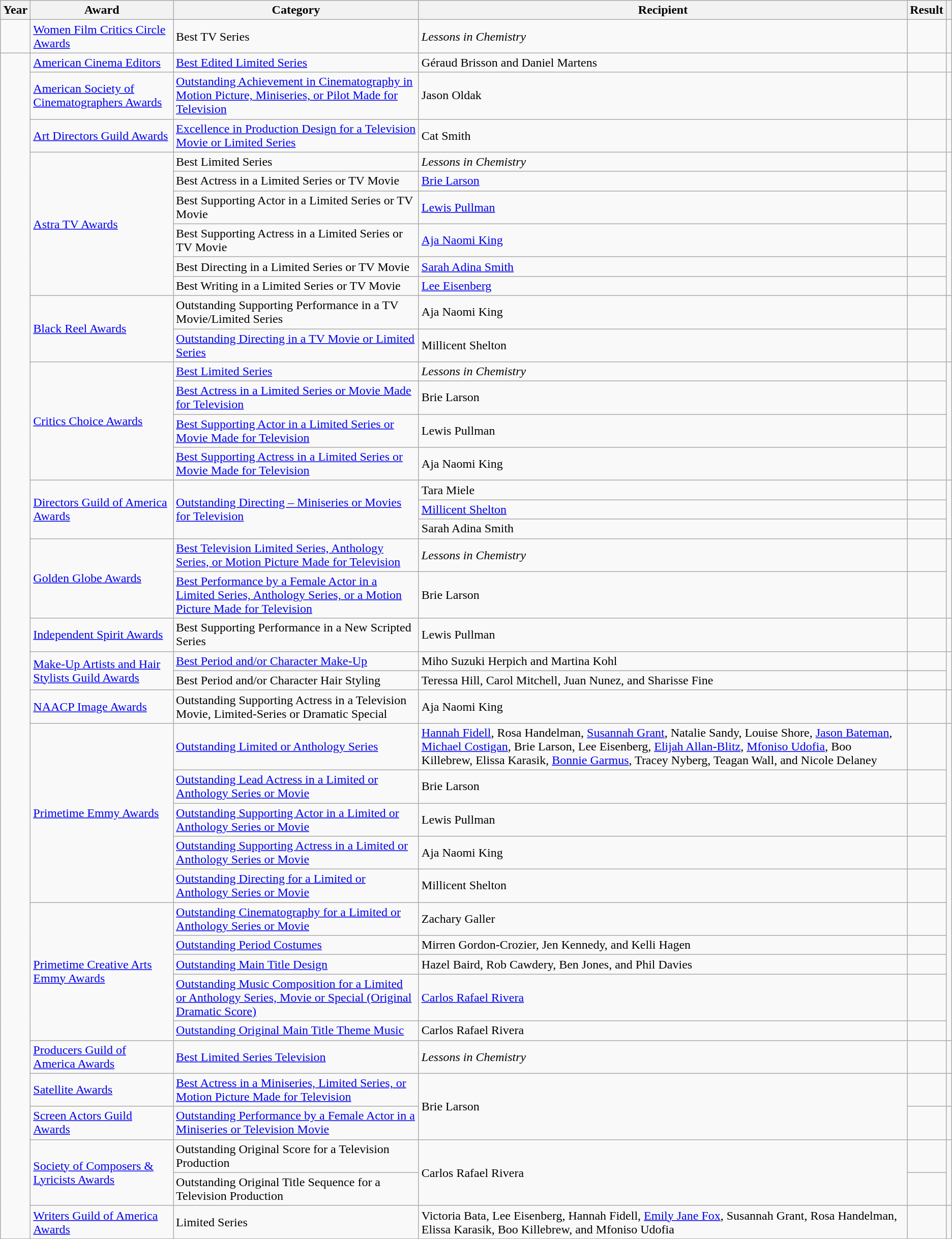<table class="wikitable sortable">
<tr>
<th>Year</th>
<th>Award</th>
<th>Category</th>
<th>Recipient</th>
<th>Result</th>
<th class="unsortable"></th>
</tr>
<tr>
<td></td>
<td><a href='#'>Women Film Critics Circle Awards</a></td>
<td>Best TV Series</td>
<td><em>Lessons in Chemistry</em></td>
<td></td>
<td align="center"></td>
</tr>
<tr>
<td rowspan="40"></td>
<td><a href='#'>American Cinema Editors</a></td>
<td><a href='#'>Best Edited Limited Series</a></td>
<td>Géraud Brisson and Daniel Martens </td>
<td></td>
<td align="center"></td>
</tr>
<tr>
<td><a href='#'>American Society of Cinematographers Awards</a></td>
<td><a href='#'>Outstanding Achievement in Cinematography in Motion Picture, Miniseries, or Pilot Made for Television</a></td>
<td>Jason Oldak </td>
<td></td>
<td align="center"></td>
</tr>
<tr>
<td><a href='#'>Art Directors Guild Awards</a></td>
<td><a href='#'>Excellence in Production Design for a Television Movie or Limited Series</a></td>
<td>Cat Smith</td>
<td></td>
<td align="center"></td>
</tr>
<tr>
<td rowspan="6"><a href='#'>Astra TV Awards</a></td>
<td>Best Limited Series</td>
<td><em>Lessons in Chemistry</em></td>
<td></td>
<td align="center" rowspan="6"></td>
</tr>
<tr>
<td>Best Actress in a Limited Series or TV Movie</td>
<td><a href='#'>Brie Larson</a></td>
<td></td>
</tr>
<tr>
<td>Best Supporting Actor in a Limited Series or TV Movie</td>
<td><a href='#'>Lewis Pullman</a></td>
<td></td>
</tr>
<tr>
<td>Best Supporting Actress in a Limited Series or TV Movie</td>
<td><a href='#'>Aja Naomi King</a></td>
<td></td>
</tr>
<tr>
<td>Best Directing in a Limited Series or TV Movie</td>
<td><a href='#'>Sarah Adina Smith</a> </td>
<td></td>
</tr>
<tr>
<td>Best Writing in a Limited Series or TV Movie</td>
<td><a href='#'>Lee Eisenberg</a> </td>
<td></td>
</tr>
<tr>
<td rowspan="2"><a href='#'>Black Reel Awards</a></td>
<td>Outstanding Supporting Performance in a TV Movie/Limited Series</td>
<td>Aja Naomi King</td>
<td></td>
<td rowspan="2" align=center></td>
</tr>
<tr>
<td><a href='#'>Outstanding Directing in a TV Movie or Limited Series</a></td>
<td>Millicent Shelton </td>
<td></td>
</tr>
<tr>
<td rowspan="4"><a href='#'>Critics Choice Awards</a></td>
<td><a href='#'>Best Limited Series</a></td>
<td><em>Lessons in Chemistry</em></td>
<td></td>
<td align="center" rowspan="4"></td>
</tr>
<tr>
<td><a href='#'>Best Actress in a Limited Series or Movie Made for Television</a></td>
<td>Brie Larson</td>
<td></td>
</tr>
<tr>
<td><a href='#'>Best Supporting Actor in a Limited Series or Movie Made for Television</a></td>
<td>Lewis Pullman</td>
<td></td>
</tr>
<tr>
<td><a href='#'>Best Supporting Actress in a Limited Series or Movie Made for Television</a></td>
<td>Aja Naomi King</td>
<td></td>
</tr>
<tr>
<td rowspan="3"><a href='#'>Directors Guild of America Awards</a></td>
<td rowspan="3"><a href='#'>Outstanding Directing – Miniseries or Movies for Television</a></td>
<td>Tara Miele </td>
<td></td>
<td rowspan="3" align="center"></td>
</tr>
<tr>
<td><a href='#'>Millicent Shelton</a> </td>
<td></td>
</tr>
<tr>
<td>Sarah Adina Smith </td>
<td></td>
</tr>
<tr>
<td rowspan="2"><a href='#'>Golden Globe Awards</a></td>
<td><a href='#'>Best Television Limited Series, Anthology Series, or Motion Picture Made for Television</a></td>
<td><em>Lessons in Chemistry</em></td>
<td></td>
<td align="center" rowspan="2"></td>
</tr>
<tr>
<td><a href='#'>Best Performance by a Female Actor in a Limited Series, Anthology Series, or a Motion Picture Made for Television</a></td>
<td>Brie Larson</td>
<td></td>
</tr>
<tr>
<td><a href='#'>Independent Spirit Awards</a></td>
<td>Best Supporting Performance in a New Scripted Series</td>
<td>Lewis Pullman</td>
<td></td>
<td align="center"></td>
</tr>
<tr>
<td rowspan="2"><a href='#'>Make-Up Artists and Hair Stylists Guild Awards</a></td>
<td><a href='#'>Best Period and/or Character Make-Up</a></td>
<td>Miho Suzuki Herpich and Martina Kohl</td>
<td></td>
<td align="center" rowspan="2"></td>
</tr>
<tr>
<td>Best Period and/or Character Hair Styling</td>
<td>Teressa Hill, Carol Mitchell, Juan Nunez, and Sharisse Fine</td>
<td></td>
</tr>
<tr>
<td><a href='#'>NAACP Image Awards</a></td>
<td>Outstanding Supporting Actress in a Television Movie, Limited-Series or Dramatic Special</td>
<td>Aja Naomi King</td>
<td></td>
<td align="center"></td>
</tr>
<tr>
<td rowspan="5"><a href='#'>Primetime Emmy Awards</a></td>
<td><a href='#'>Outstanding Limited or Anthology Series</a></td>
<td><a href='#'>Hannah Fidell</a>, Rosa Handelman, <a href='#'>Susannah Grant</a>, Natalie Sandy, Louise Shore, <a href='#'>Jason Bateman</a>, <a href='#'>Michael Costigan</a>, Brie Larson, Lee Eisenberg, <a href='#'>Elijah Allan-Blitz</a>, <a href='#'>Mfoniso Udofia</a>, Boo Killebrew, Elissa Karasik, <a href='#'>Bonnie Garmus</a>, Tracey Nyberg, Teagan Wall, and Nicole Delaney</td>
<td></td>
<td align="center" rowspan="10"> <br> </td>
</tr>
<tr>
<td><a href='#'>Outstanding Lead Actress in a Limited or Anthology Series or Movie</a></td>
<td>Brie Larson</td>
<td></td>
</tr>
<tr>
<td><a href='#'>Outstanding Supporting Actor in a Limited or Anthology Series or Movie</a></td>
<td>Lewis Pullman </td>
<td></td>
</tr>
<tr>
<td><a href='#'>Outstanding Supporting Actress in a Limited or Anthology Series or Movie</a></td>
<td>Aja Naomi King </td>
<td></td>
</tr>
<tr>
<td><a href='#'>Outstanding Directing for a Limited or Anthology Series or Movie</a></td>
<td>Millicent Shelton </td>
<td></td>
</tr>
<tr>
<td rowspan="5"><a href='#'>Primetime Creative Arts Emmy Awards</a></td>
<td><a href='#'>Outstanding Cinematography for a Limited or Anthology Series or Movie</a></td>
<td>Zachary Galler </td>
<td></td>
</tr>
<tr>
<td><a href='#'>Outstanding Period Costumes</a></td>
<td>Mirren Gordon-Crozier, Jen Kennedy, and Kelli Hagen </td>
<td></td>
</tr>
<tr>
<td><a href='#'>Outstanding Main Title Design</a></td>
<td>Hazel Baird, Rob Cawdery, Ben Jones, and Phil Davies</td>
<td></td>
</tr>
<tr>
<td><a href='#'>Outstanding Music Composition for a Limited or Anthology Series, Movie or Special (Original Dramatic Score)</a></td>
<td><a href='#'>Carlos Rafael Rivera</a> </td>
<td></td>
</tr>
<tr>
<td><a href='#'>Outstanding Original Main Title Theme Music</a></td>
<td>Carlos Rafael Rivera</td>
<td></td>
</tr>
<tr>
<td><a href='#'>Producers Guild of America Awards</a></td>
<td><a href='#'>Best Limited Series Television</a></td>
<td><em>Lessons in Chemistry</em></td>
<td></td>
<td align="center"></td>
</tr>
<tr>
<td><a href='#'>Satellite Awards</a></td>
<td><a href='#'>Best Actress in a Miniseries, Limited Series, or Motion Picture Made for Television</a></td>
<td rowspan="2">Brie Larson</td>
<td></td>
<td align="center"></td>
</tr>
<tr>
<td><a href='#'>Screen Actors Guild Awards</a></td>
<td><a href='#'>Outstanding Performance by a Female Actor in a Miniseries or Television Movie</a></td>
<td></td>
<td align="center"></td>
</tr>
<tr>
<td rowspan="2"><a href='#'>Society of Composers & Lyricists Awards</a></td>
<td>Outstanding Original Score for a Television Production</td>
<td rowspan="2">Carlos Rafael Rivera</td>
<td></td>
<td align="center" rowspan="2"></td>
</tr>
<tr>
<td>Outstanding Original Title Sequence for a Television Production</td>
<td></td>
</tr>
<tr>
<td><a href='#'>Writers Guild of America Awards</a></td>
<td>Limited Series</td>
<td>Victoria Bata, Lee Eisenberg, Hannah Fidell, <a href='#'>Emily Jane Fox</a>, Susannah Grant, Rosa Handelman, Elissa Karasik, Boo Killebrew, and Mfoniso Udofia</td>
<td></td>
<td align="center"></td>
</tr>
</table>
